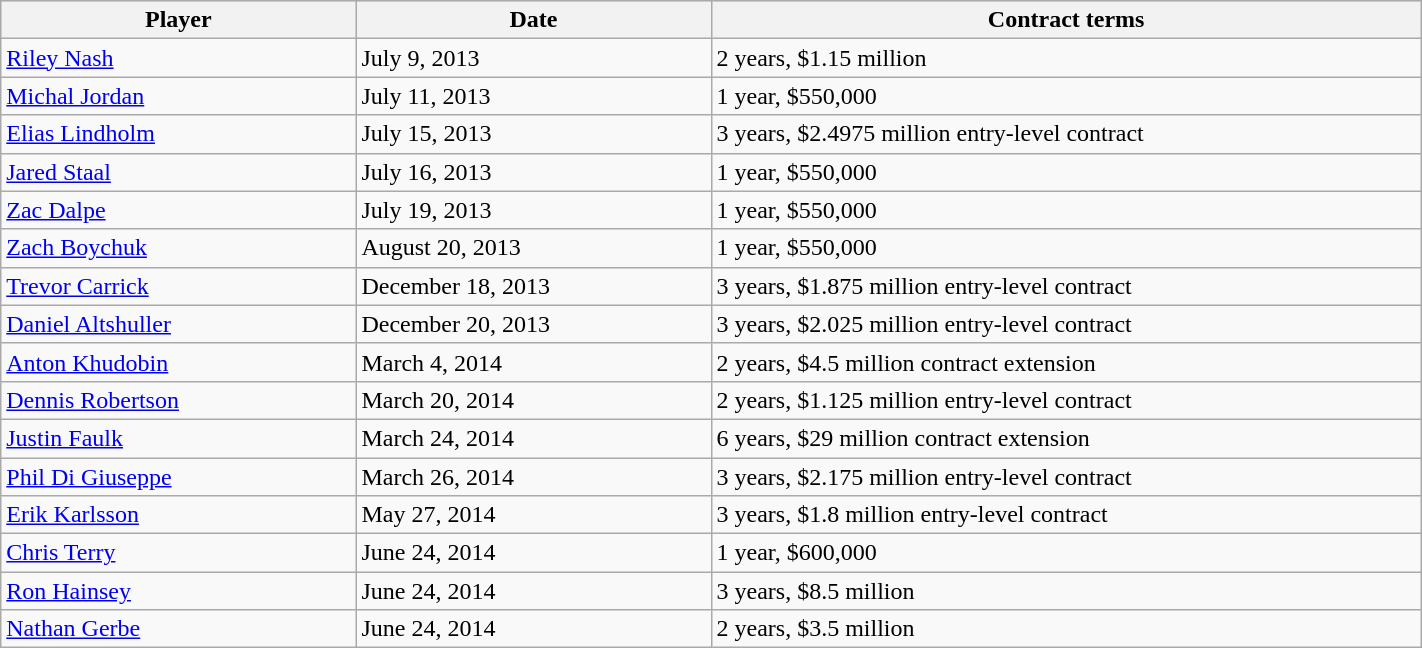<table class="wikitable" style="width:75%;">
<tr style="text-align:center; background:#ddd;">
<th style="width:25%;">Player</th>
<th style="width:25%;">Date</th>
<th style="width:50%;">Contract terms</th>
</tr>
<tr>
<td><a href='#'>Riley Nash</a></td>
<td>July 9, 2013</td>
<td>2 years, $1.15 million</td>
</tr>
<tr>
<td><a href='#'>Michal Jordan</a></td>
<td>July 11, 2013</td>
<td>1 year, $550,000</td>
</tr>
<tr>
<td><a href='#'>Elias Lindholm</a></td>
<td>July 15, 2013</td>
<td>3 years, $2.4975 million entry-level contract</td>
</tr>
<tr>
<td><a href='#'>Jared Staal</a></td>
<td>July 16, 2013</td>
<td>1 year, $550,000</td>
</tr>
<tr>
<td><a href='#'>Zac Dalpe</a></td>
<td>July 19, 2013</td>
<td>1 year, $550,000</td>
</tr>
<tr>
<td><a href='#'>Zach Boychuk</a></td>
<td>August 20, 2013</td>
<td>1 year, $550,000</td>
</tr>
<tr>
<td><a href='#'>Trevor Carrick</a></td>
<td>December 18, 2013</td>
<td>3 years, $1.875 million entry-level contract</td>
</tr>
<tr>
<td><a href='#'>Daniel Altshuller</a></td>
<td>December 20, 2013</td>
<td>3 years, $2.025 million entry-level contract</td>
</tr>
<tr>
<td><a href='#'>Anton Khudobin</a></td>
<td>March 4, 2014</td>
<td>2 years, $4.5 million contract extension</td>
</tr>
<tr>
<td><a href='#'>Dennis Robertson</a></td>
<td>March 20, 2014</td>
<td>2 years, $1.125 million entry-level contract</td>
</tr>
<tr>
<td><a href='#'>Justin Faulk</a></td>
<td>March 24, 2014</td>
<td>6 years, $29 million contract extension</td>
</tr>
<tr>
<td><a href='#'>Phil Di Giuseppe</a></td>
<td>March 26, 2014</td>
<td>3 years, $2.175 million entry-level contract</td>
</tr>
<tr>
<td><a href='#'>Erik Karlsson</a></td>
<td>May 27, 2014</td>
<td>3 years, $1.8 million entry-level contract</td>
</tr>
<tr>
<td><a href='#'>Chris Terry</a></td>
<td>June 24, 2014</td>
<td>1 year, $600,000</td>
</tr>
<tr>
<td><a href='#'>Ron Hainsey</a></td>
<td>June 24, 2014</td>
<td>3 years, $8.5 million</td>
</tr>
<tr>
<td><a href='#'>Nathan Gerbe</a></td>
<td>June 24, 2014</td>
<td>2 years, $3.5 million</td>
</tr>
</table>
